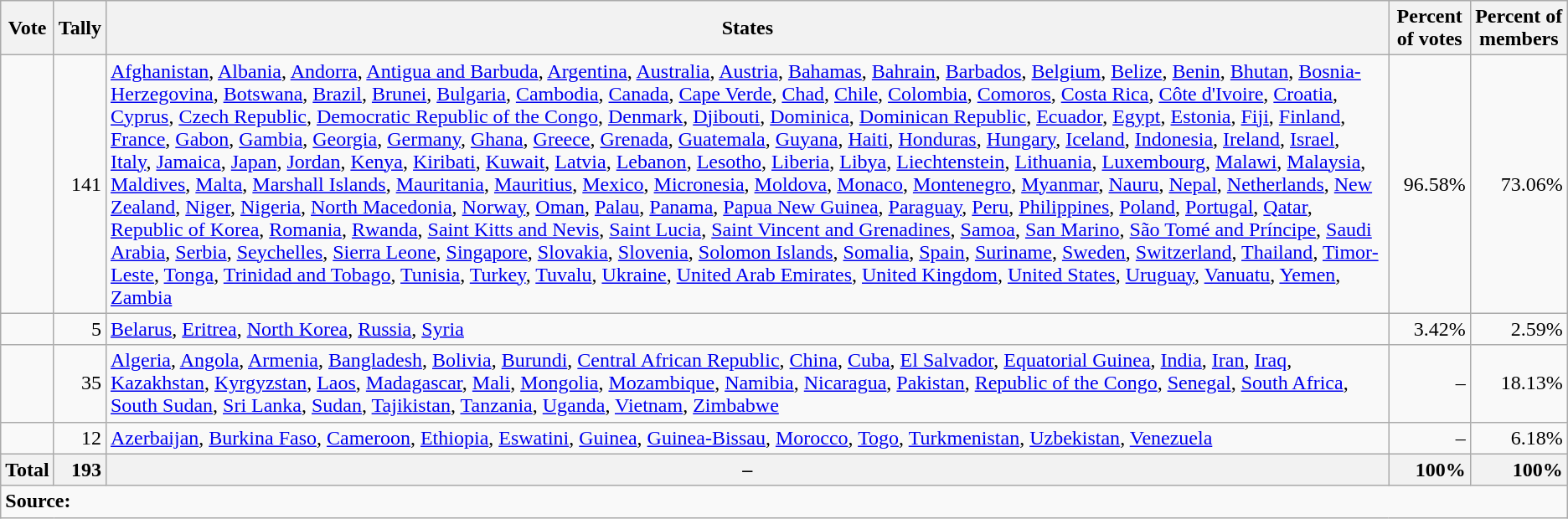<table class="wikitable mw-collapsible mw-collapsed">
<tr>
<th scope="col">Vote</th>
<th scope="col">Tally</th>
<th scope="col">States</th>
<th scope="col">Percent of votes</th>
<th scope="col">Percent of members</th>
</tr>
<tr>
<td></td>
<td style="text-align: right">141</td>
<td><a href='#'>Afghanistan</a>, <a href='#'>Albania</a>, <a href='#'>Andorra</a>, <a href='#'>Antigua and Barbuda</a>, <a href='#'>Argentina</a>, <a href='#'>Australia</a>, <a href='#'>Austria</a>, <a href='#'>Bahamas</a>, <a href='#'>Bahrain</a>, <a href='#'>Barbados</a>, <a href='#'>Belgium</a>, <a href='#'>Belize</a>, <a href='#'>Benin</a>, <a href='#'>Bhutan</a>, <a href='#'>Bosnia-Herzegovina</a>, <a href='#'>Botswana</a>, <a href='#'>Brazil</a>, <a href='#'>Brunei</a>, <a href='#'>Bulgaria</a>, <a href='#'>Cambodia</a>, <a href='#'>Canada</a>, <a href='#'>Cape Verde</a>, <a href='#'>Chad</a>, <a href='#'>Chile</a>, <a href='#'>Colombia</a>, <a href='#'>Comoros</a>, <a href='#'>Costa Rica</a>, <a href='#'>Côte d'Ivoire</a>, <a href='#'>Croatia</a>, <a href='#'>Cyprus</a>, <a href='#'>Czech Republic</a>, <a href='#'>Democratic Republic of the Congo</a>, <a href='#'>Denmark</a>, <a href='#'>Djibouti</a>, <a href='#'>Dominica</a>, <a href='#'>Dominican Republic</a>, <a href='#'>Ecuador</a>, <a href='#'>Egypt</a>, <a href='#'>Estonia</a>, <a href='#'>Fiji</a>, <a href='#'>Finland</a>, <a href='#'>France</a>, <a href='#'>Gabon</a>, <a href='#'>Gambia</a>, <a href='#'>Georgia</a>, <a href='#'>Germany</a>, <a href='#'>Ghana</a>, <a href='#'>Greece</a>, <a href='#'>Grenada</a>, <a href='#'>Guatemala</a>, <a href='#'>Guyana</a>, <a href='#'>Haiti</a>, <a href='#'>Honduras</a>, <a href='#'>Hungary</a>, <a href='#'>Iceland</a>, <a href='#'>Indonesia</a>, <a href='#'>Ireland</a>, <a href='#'>Israel</a>, <a href='#'>Italy</a>, <a href='#'>Jamaica</a>, <a href='#'>Japan</a>, <a href='#'>Jordan</a>, <a href='#'>Kenya</a>, <a href='#'>Kiribati</a>, <a href='#'>Kuwait</a>, <a href='#'>Latvia</a>, <a href='#'>Lebanon</a>, <a href='#'>Lesotho</a>, <a href='#'>Liberia</a>, <a href='#'>Libya</a>, <a href='#'>Liechtenstein</a>, <a href='#'>Lithuania</a>, <a href='#'>Luxembourg</a>, <a href='#'>Malawi</a>, <a href='#'>Malaysia</a>, <a href='#'>Maldives</a>, <a href='#'>Malta</a>, <a href='#'>Marshall Islands</a>, <a href='#'>Mauritania</a>, <a href='#'>Mauritius</a>, <a href='#'>Mexico</a>, <a href='#'>Micronesia</a>, <a href='#'>Moldova</a>, <a href='#'>Monaco</a>, <a href='#'>Montenegro</a>, <a href='#'>Myanmar</a>, <a href='#'>Nauru</a>, <a href='#'>Nepal</a>, <a href='#'>Netherlands</a>, <a href='#'>New Zealand</a>, <a href='#'>Niger</a>, <a href='#'>Nigeria</a>, <a href='#'>North Macedonia</a>, <a href='#'>Norway</a>, <a href='#'>Oman</a>, <a href='#'>Palau</a>, <a href='#'>Panama</a>, <a href='#'>Papua New Guinea</a>, <a href='#'>Paraguay</a>, <a href='#'>Peru</a>, <a href='#'>Philippines</a>, <a href='#'>Poland</a>, <a href='#'>Portugal</a>, <a href='#'>Qatar</a>, <a href='#'>Republic of Korea</a>, <a href='#'>Romania</a>, <a href='#'>Rwanda</a>, <a href='#'>Saint Kitts and Nevis</a>, <a href='#'>Saint Lucia</a>, <a href='#'>Saint Vincent and Grenadines</a>, <a href='#'>Samoa</a>, <a href='#'>San Marino</a>, <a href='#'>São Tomé and Príncipe</a>, <a href='#'>Saudi Arabia</a>, <a href='#'>Serbia</a>, <a href='#'>Seychelles</a>, <a href='#'>Sierra Leone</a>, <a href='#'>Singapore</a>, <a href='#'>Slovakia</a>, <a href='#'>Slovenia</a>, <a href='#'>Solomon Islands</a>, <a href='#'>Somalia</a>, <a href='#'>Spain</a>, <a href='#'>Suriname</a>, <a href='#'>Sweden</a>, <a href='#'>Switzerland</a>, <a href='#'>Thailand</a>, <a href='#'>Timor-Leste</a>, <a href='#'>Tonga</a>, <a href='#'>Trinidad and Tobago</a>, <a href='#'>Tunisia</a>, <a href='#'>Turkey</a>, <a href='#'>Tuvalu</a>, <a href='#'>Ukraine</a>, <a href='#'>United Arab Emirates</a>, <a href='#'>United Kingdom</a>, <a href='#'>United States</a>, <a href='#'>Uruguay</a>, <a href='#'>Vanuatu</a>, <a href='#'>Yemen</a>, <a href='#'>Zambia</a></td>
<td style="text-align: right">96.58%</td>
<td style="text-align: right">73.06%</td>
</tr>
<tr>
<td></td>
<td style="text-align: right">5</td>
<td><a href='#'>Belarus</a>, <a href='#'>Eritrea</a>, <a href='#'>North Korea</a>, <a href='#'>Russia</a>, <a href='#'>Syria</a></td>
<td style="text-align: right">3.42%</td>
<td style="text-align: right">2.59%</td>
</tr>
<tr>
<td></td>
<td style="text-align: right">35</td>
<td><a href='#'>Algeria</a>, <a href='#'>Angola</a>, <a href='#'>Armenia</a>, <a href='#'>Bangladesh</a>, <a href='#'>Bolivia</a>, <a href='#'>Burundi</a>, <a href='#'>Central African Republic</a>, <a href='#'>China</a>, <a href='#'>Cuba</a>, <a href='#'>El Salvador</a>, <a href='#'>Equatorial Guinea</a>, <a href='#'>India</a>, <a href='#'>Iran</a>, <a href='#'>Iraq</a>, <a href='#'>Kazakhstan</a>, <a href='#'>Kyrgyzstan</a>, <a href='#'>Laos</a>, <a href='#'>Madagascar</a>, <a href='#'>Mali</a>, <a href='#'>Mongolia</a>, <a href='#'>Mozambique</a>, <a href='#'>Namibia</a>, <a href='#'>Nicaragua</a>, <a href='#'>Pakistan</a>, <a href='#'>Republic of the Congo</a>, <a href='#'>Senegal</a>, <a href='#'>South Africa</a>, <a href='#'>South Sudan</a>, <a href='#'>Sri Lanka</a>, <a href='#'>Sudan</a>, <a href='#'>Tajikistan</a>, <a href='#'>Tanzania</a>, <a href='#'>Uganda</a>, <a href='#'>Vietnam</a>, <a href='#'>Zimbabwe</a></td>
<td style="text-align: right">–</td>
<td style="text-align: right">18.13%</td>
</tr>
<tr>
<td></td>
<td style="text-align: right">12</td>
<td><a href='#'>Azerbaijan</a>, <a href='#'>Burkina Faso</a>, <a href='#'>Cameroon</a>, <a href='#'>Ethiopia</a>, <a href='#'>Eswatini</a>, <a href='#'>Guinea</a>, <a href='#'>Guinea-Bissau</a>, <a href='#'>Morocco</a>, <a href='#'>Togo</a>, <a href='#'>Turkmenistan</a>, <a href='#'>Uzbekistan</a>, <a href='#'>Venezuela</a></td>
<td style="text-align: right">–</td>
<td style="text-align: right">6.18%</td>
</tr>
<tr>
<th style="text-align: left">Total</th>
<th style="text-align: right">193</th>
<th>–</th>
<th style="text-align: right">100%</th>
<th style="text-align: right">100%</th>
</tr>
<tr>
<td colspan="5"><strong>Source:</strong> <br></td>
</tr>
</table>
